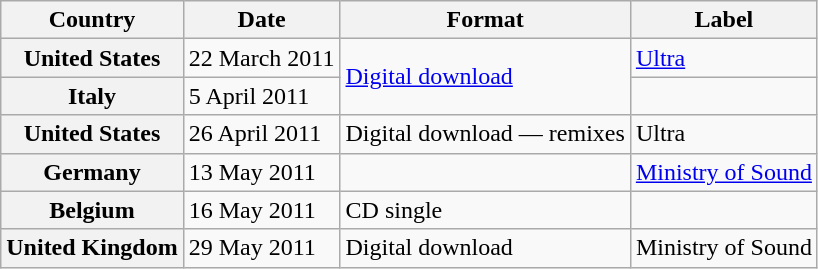<table class="wikitable plainrowheaders">
<tr>
<th scope="col">Country</th>
<th scope="col">Date</th>
<th scope="col">Format</th>
<th scope="col">Label</th>
</tr>
<tr>
<th scope="row">United States</th>
<td>22 March 2011</td>
<td rowspan="2"><a href='#'>Digital download</a></td>
<td><a href='#'>Ultra</a></td>
</tr>
<tr>
<th scope="row">Italy</th>
<td>5 April 2011</td>
<td></td>
</tr>
<tr>
<th scope="row">United States</th>
<td>26 April 2011</td>
<td>Digital download — remixes</td>
<td>Ultra</td>
</tr>
<tr>
<th scope="row">Germany</th>
<td>13 May 2011</td>
<td></td>
<td><a href='#'>Ministry of Sound</a></td>
</tr>
<tr>
<th scope="row">Belgium</th>
<td>16 May 2011</td>
<td>CD single</td>
<td></td>
</tr>
<tr>
<th scope="row">United Kingdom</th>
<td>29 May 2011</td>
<td>Digital download</td>
<td>Ministry of Sound</td>
</tr>
</table>
